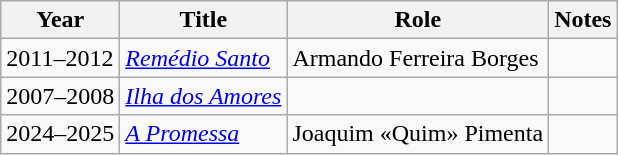<table class="wikitable sortable">
<tr>
<th>Year</th>
<th>Title</th>
<th>Role</th>
<th class="unsortable">Notes</th>
</tr>
<tr>
<td>2011–2012</td>
<td><em><a href='#'>Remédio Santo</a></em></td>
<td>Armando Ferreira Borges</td>
<td></td>
</tr>
<tr>
<td>2007–2008</td>
<td><em><a href='#'>Ilha dos Amores</a></em></td>
<td></td>
<td></td>
</tr>
<tr>
<td>2024–2025</td>
<td><a href='#'><em>A Promessa</em></a></td>
<td>Joaquim «Quim» Pimenta</td>
<td></td>
</tr>
</table>
